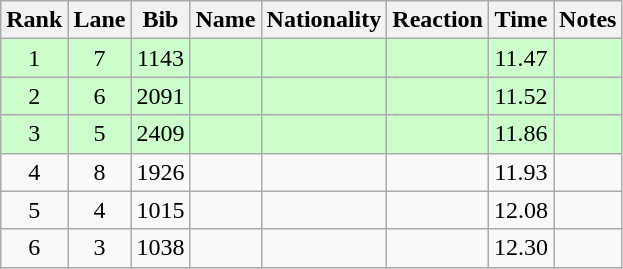<table class="wikitable sortable" style="text-align:center">
<tr>
<th>Rank</th>
<th>Lane</th>
<th>Bib</th>
<th>Name</th>
<th>Nationality</th>
<th>Reaction</th>
<th>Time</th>
<th>Notes</th>
</tr>
<tr bgcolor=ccffcc>
<td>1</td>
<td>7</td>
<td>1143</td>
<td align=left></td>
<td align=left></td>
<td></td>
<td>11.47</td>
<td><strong></strong></td>
</tr>
<tr bgcolor=ccffcc>
<td>2</td>
<td>6</td>
<td>2091</td>
<td align=left></td>
<td align=left></td>
<td></td>
<td>11.52</td>
<td><strong></strong></td>
</tr>
<tr bgcolor=ccffcc>
<td>3</td>
<td>5</td>
<td>2409</td>
<td align=left></td>
<td align=left></td>
<td></td>
<td>11.86</td>
<td><strong></strong></td>
</tr>
<tr>
<td>4</td>
<td>8</td>
<td>1926</td>
<td align=left></td>
<td align=left></td>
<td></td>
<td>11.93</td>
<td></td>
</tr>
<tr>
<td>5</td>
<td>4</td>
<td>1015</td>
<td align=left></td>
<td align=left></td>
<td></td>
<td>12.08</td>
<td></td>
</tr>
<tr>
<td>6</td>
<td>3</td>
<td>1038</td>
<td align=left></td>
<td align=left></td>
<td></td>
<td>12.30</td>
<td></td>
</tr>
</table>
